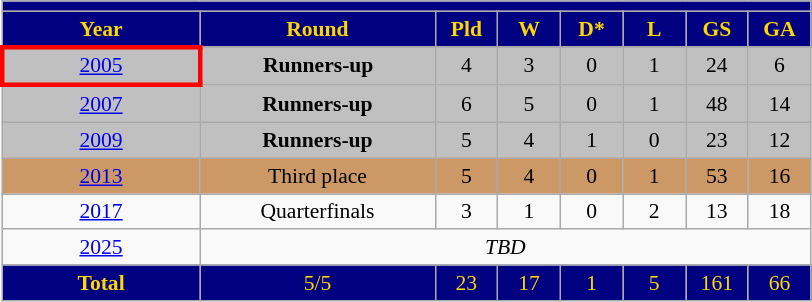<table class="wikitable" style="text-align: center;font-size:90%;">
<tr>
<th style="background:#000080;" colspan=8></th>
</tr>
<tr style="color:gold;">
<th style="background:#000080;" width=125>Year</th>
<th style="background:#000080;" width=150>Round</th>
<th style="background:#000080;" width=35>Pld</th>
<th style="background:#000080;" width=35>W</th>
<th style="background:#000080;" width=35>D*</th>
<th style="background:#000080;" width=35>L</th>
<th style="background:#000080;" width=35>GS</th>
<th style="background:#000080;" width=35>GA</th>
</tr>
<tr>
</tr>
<tr bgcolor=silver>
<td style="border: 3px solid red"> <a href='#'>2005</a></td>
<td><strong>Runners-up</strong></td>
<td>4</td>
<td>3</td>
<td>0</td>
<td>1</td>
<td>24</td>
<td>6</td>
</tr>
<tr bgcolor=silver>
<td> <a href='#'>2007</a></td>
<td><strong>Runners-up</strong></td>
<td>6</td>
<td>5</td>
<td>0</td>
<td>1</td>
<td>48</td>
<td>14</td>
</tr>
<tr bgcolor=silver>
<td> <a href='#'>2009</a></td>
<td><strong>Runners-up</strong></td>
<td>5</td>
<td>4</td>
<td>1</td>
<td>0</td>
<td>23</td>
<td>12</td>
</tr>
<tr bgcolor="#cc9966">
<td> <a href='#'>2013</a></td>
<td>Third place</td>
<td>5</td>
<td>4</td>
<td>0</td>
<td>1</td>
<td>53</td>
<td>16</td>
</tr>
<tr bgcolor=>
<td> <a href='#'>2017</a></td>
<td>Quarterfinals</td>
<td>3</td>
<td>1</td>
<td>0</td>
<td>2</td>
<td>13</td>
<td>18</td>
</tr>
<tr bgcolor=>
<td> <a href='#'>2025</a></td>
<td colspan=7><em>TBD</em></td>
</tr>
<tr bgcolor="#000080" style="color:gold;">
<td><strong>Total</strong></td>
<td>5/5</td>
<td>23</td>
<td>17</td>
<td>1</td>
<td>5</td>
<td>161</td>
<td>66</td>
</tr>
</table>
